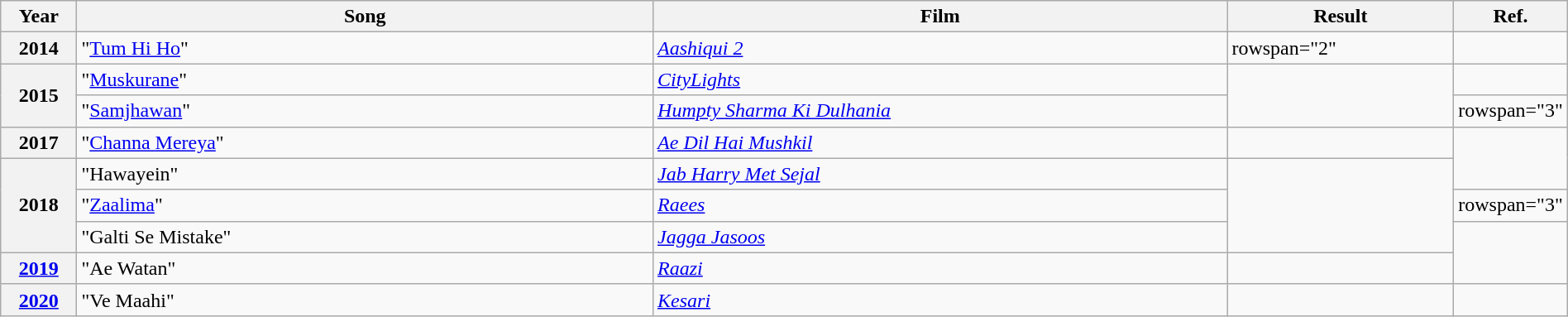<table class="wikitable plainrowheaders" width="100%" "textcolor:#000;">
<tr>
<th scope="col" width=5%><strong>Year</strong></th>
<th scope="col" width=39%><strong>Song</strong></th>
<th scope="col" width=39%><strong>Film</strong></th>
<th scope="col" width=15%><strong>Result</strong></th>
<th scope="col" width=2%><strong>Ref.</strong></th>
</tr>
<tr>
<th scope="row">2014</th>
<td>"<a href='#'>Tum Hi Ho</a>"</td>
<td><em><a href='#'>Aashiqui 2</a></em></td>
<td>rowspan="2" </td>
<td></td>
</tr>
<tr>
<th scope="row" rowspan="2">2015</th>
<td>"<a href='#'>Muskurane</a>"</td>
<td><em><a href='#'>CityLights</a></em></td>
<td rowspan="2"></td>
</tr>
<tr>
<td>"<a href='#'>Samjhawan</a>"</td>
<td><em><a href='#'>Humpty Sharma Ki Dulhania</a></em></td>
<td>rowspan="3" </td>
</tr>
<tr>
<th scope="row">2017</th>
<td>"<a href='#'>Channa Mereya</a>"</td>
<td><em><a href='#'>Ae Dil Hai Mushkil</a></em></td>
<td></td>
</tr>
<tr>
<th scope="row" rowspan="3">2018</th>
<td>"Hawayein"</td>
<td><em><a href='#'>Jab Harry Met Sejal</a></em></td>
<td rowspan="3"></td>
</tr>
<tr>
<td>"<a href='#'>Zaalima</a>"</td>
<td><em><a href='#'>Raees</a></em></td>
<td>rowspan="3" </td>
</tr>
<tr>
<td>"Galti Se Mistake"</td>
<td><em><a href='#'>Jagga Jasoos</a></em></td>
</tr>
<tr>
<th scope="row"><a href='#'>2019</a></th>
<td>"Ae Watan"</td>
<td><em><a href='#'>Raazi</a></em></td>
<td></td>
</tr>
<tr>
<th scope="row"><a href='#'>2020</a></th>
<td>"Ve Maahi"</td>
<td><em><a href='#'>Kesari</a></em></td>
<td></td>
<td></td>
</tr>
</table>
